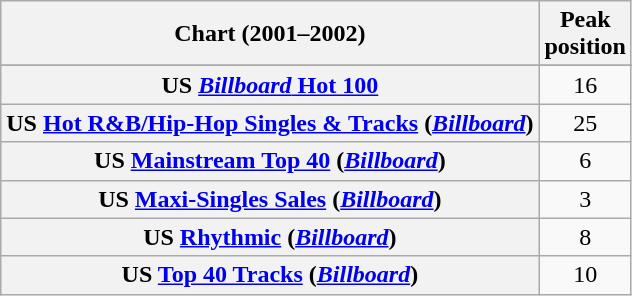<table class="wikitable sortable plainrowheaders" style="text-align:center">
<tr>
<th>Chart (2001–2002)</th>
<th>Peak<br>position</th>
</tr>
<tr>
</tr>
<tr>
</tr>
<tr>
</tr>
<tr>
<th scope="row">US <a href='#'><em>Billboard</em> Hot 100</a></th>
<td>16</td>
</tr>
<tr>
<th scope="row">US <a href='#'>Hot R&B/Hip-Hop Singles & Tracks</a> (<em><a href='#'>Billboard</a></em>)</th>
<td>25</td>
</tr>
<tr>
<th scope="row">US <a href='#'>Mainstream Top 40</a> (<em><a href='#'>Billboard</a></em>)</th>
<td>6</td>
</tr>
<tr>
<th scope="row">US <a href='#'>Maxi-Singles Sales</a> (<em><a href='#'>Billboard</a></em>)</th>
<td>3</td>
</tr>
<tr>
<th scope="row">US <a href='#'>Rhythmic</a> (<em><a href='#'>Billboard</a></em>)</th>
<td>8</td>
</tr>
<tr>
<th scope="row">US <a href='#'>Top 40 Tracks</a> (<em><a href='#'>Billboard</a></em>)</th>
<td>10</td>
</tr>
</table>
